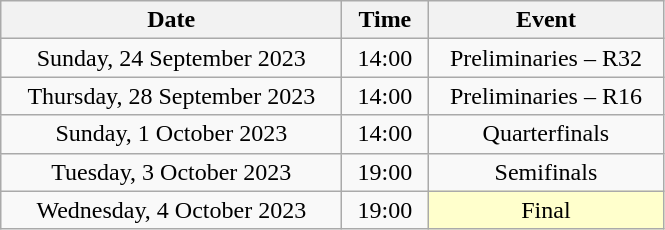<table class="wikitable" style="text-align:center;">
<tr>
<th width=220>Date</th>
<th width=50>Time</th>
<th width=150>Event</th>
</tr>
<tr>
<td>Sunday, 24 September 2023</td>
<td>14:00</td>
<td>Preliminaries – R32</td>
</tr>
<tr>
<td>Thursday, 28 September 2023</td>
<td>14:00</td>
<td>Preliminaries – R16</td>
</tr>
<tr>
<td>Sunday, 1 October 2023</td>
<td>14:00</td>
<td>Quarterfinals</td>
</tr>
<tr>
<td>Tuesday, 3 October 2023</td>
<td>19:00</td>
<td>Semifinals</td>
</tr>
<tr>
<td>Wednesday, 4 October 2023</td>
<td>19:00</td>
<td bgcolor=ffffcc>Final</td>
</tr>
</table>
